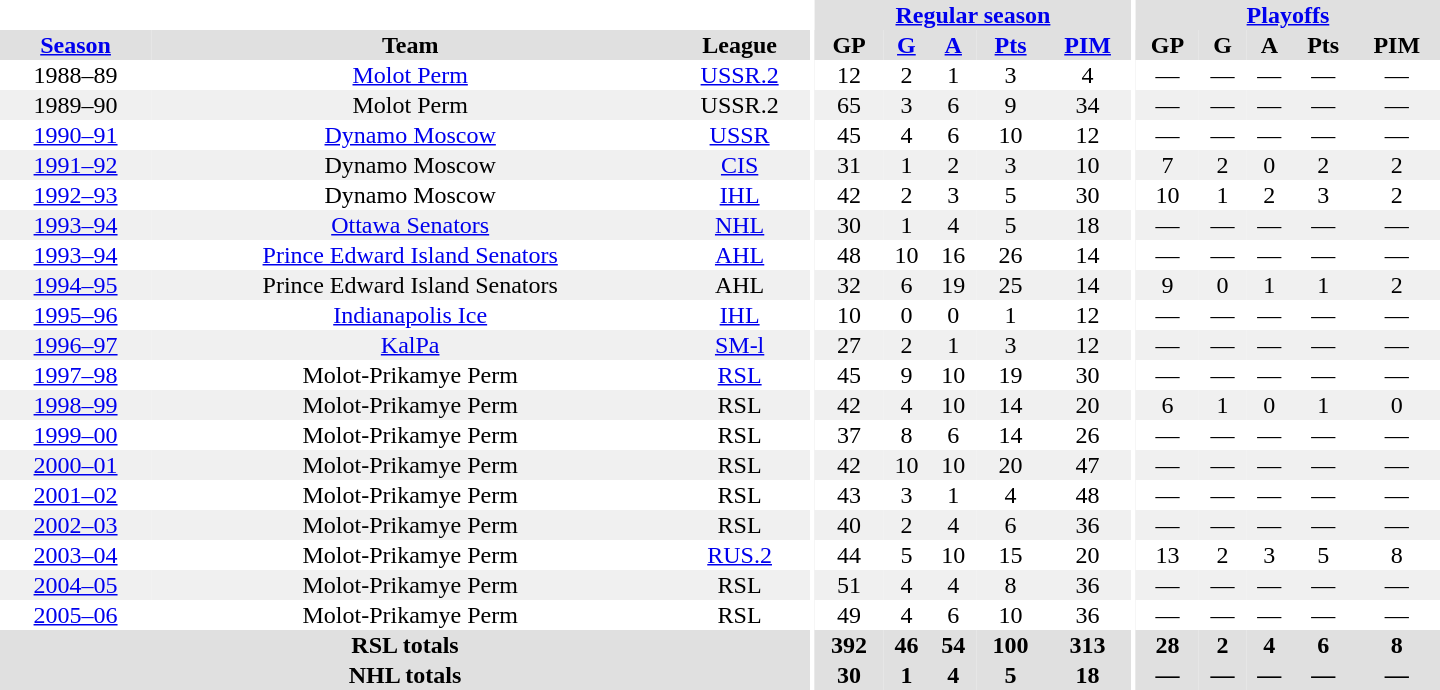<table border="0" cellpadding="1" cellspacing="0" style="text-align:center; width:60em">
<tr bgcolor="#e0e0e0">
<th colspan="3" bgcolor="#ffffff"></th>
<th rowspan="100" bgcolor="#ffffff"></th>
<th colspan="5"><a href='#'>Regular season</a></th>
<th rowspan="100" bgcolor="#ffffff"></th>
<th colspan="5"><a href='#'>Playoffs</a></th>
</tr>
<tr bgcolor="#e0e0e0">
<th><a href='#'>Season</a></th>
<th>Team</th>
<th>League</th>
<th>GP</th>
<th><a href='#'>G</a></th>
<th><a href='#'>A</a></th>
<th><a href='#'>Pts</a></th>
<th><a href='#'>PIM</a></th>
<th>GP</th>
<th>G</th>
<th>A</th>
<th>Pts</th>
<th>PIM</th>
</tr>
<tr>
<td>1988–89</td>
<td><a href='#'>Molot Perm</a></td>
<td><a href='#'>USSR.2</a></td>
<td>12</td>
<td>2</td>
<td>1</td>
<td>3</td>
<td>4</td>
<td>—</td>
<td>—</td>
<td>—</td>
<td>—</td>
<td>—</td>
</tr>
<tr bgcolor="f0f0f0">
<td>1989–90</td>
<td>Molot Perm</td>
<td>USSR.2</td>
<td>65</td>
<td>3</td>
<td>6</td>
<td>9</td>
<td>34</td>
<td>—</td>
<td>—</td>
<td>—</td>
<td>—</td>
<td>—</td>
</tr>
<tr>
<td><a href='#'>1990–91</a></td>
<td><a href='#'>Dynamo Moscow</a></td>
<td><a href='#'>USSR</a></td>
<td>45</td>
<td>4</td>
<td>6</td>
<td>10</td>
<td>12</td>
<td>—</td>
<td>—</td>
<td>—</td>
<td>—</td>
<td>—</td>
</tr>
<tr bgcolor="f0f0f0">
<td><a href='#'>1991–92</a></td>
<td>Dynamo Moscow</td>
<td><a href='#'>CIS</a></td>
<td>31</td>
<td>1</td>
<td>2</td>
<td>3</td>
<td>10</td>
<td>7</td>
<td>2</td>
<td>0</td>
<td>2</td>
<td>2</td>
</tr>
<tr>
<td><a href='#'>1992–93</a></td>
<td>Dynamo Moscow</td>
<td><a href='#'>IHL</a></td>
<td>42</td>
<td>2</td>
<td>3</td>
<td>5</td>
<td>30</td>
<td>10</td>
<td>1</td>
<td>2</td>
<td>3</td>
<td>2</td>
</tr>
<tr bgcolor="f0f0f0">
<td><a href='#'>1993–94</a></td>
<td><a href='#'>Ottawa Senators</a></td>
<td><a href='#'>NHL</a></td>
<td>30</td>
<td>1</td>
<td>4</td>
<td>5</td>
<td>18</td>
<td>—</td>
<td>—</td>
<td>—</td>
<td>—</td>
<td>—</td>
</tr>
<tr>
<td><a href='#'>1993–94</a></td>
<td><a href='#'>Prince Edward Island Senators</a></td>
<td><a href='#'>AHL</a></td>
<td>48</td>
<td>10</td>
<td>16</td>
<td>26</td>
<td>14</td>
<td>—</td>
<td>—</td>
<td>—</td>
<td>—</td>
<td>—</td>
</tr>
<tr bgcolor="f0f0f0">
<td><a href='#'>1994–95</a></td>
<td>Prince Edward Island Senators</td>
<td>AHL</td>
<td>32</td>
<td>6</td>
<td>19</td>
<td>25</td>
<td>14</td>
<td>9</td>
<td>0</td>
<td>1</td>
<td>1</td>
<td>2</td>
</tr>
<tr>
<td><a href='#'>1995–96</a></td>
<td><a href='#'>Indianapolis Ice</a></td>
<td><a href='#'>IHL</a></td>
<td>10</td>
<td>0</td>
<td>0</td>
<td>1</td>
<td>12</td>
<td>—</td>
<td>—</td>
<td>—</td>
<td>—</td>
<td>—</td>
</tr>
<tr bgcolor="f0f0f0">
<td><a href='#'>1996–97</a></td>
<td><a href='#'>KalPa</a></td>
<td><a href='#'>SM-l</a></td>
<td>27</td>
<td>2</td>
<td>1</td>
<td>3</td>
<td>12</td>
<td>—</td>
<td>—</td>
<td>—</td>
<td>—</td>
<td>—</td>
</tr>
<tr>
<td><a href='#'>1997–98</a></td>
<td>Molot-Prikamye Perm</td>
<td><a href='#'>RSL</a></td>
<td>45</td>
<td>9</td>
<td>10</td>
<td>19</td>
<td>30</td>
<td>—</td>
<td>—</td>
<td>—</td>
<td>—</td>
<td>—</td>
</tr>
<tr bgcolor="f0f0f0">
<td><a href='#'>1998–99</a></td>
<td>Molot-Prikamye Perm</td>
<td>RSL</td>
<td>42</td>
<td>4</td>
<td>10</td>
<td>14</td>
<td>20</td>
<td>6</td>
<td>1</td>
<td>0</td>
<td>1</td>
<td>0</td>
</tr>
<tr>
<td><a href='#'>1999–00</a></td>
<td>Molot-Prikamye Perm</td>
<td>RSL</td>
<td>37</td>
<td>8</td>
<td>6</td>
<td>14</td>
<td>26</td>
<td>—</td>
<td>—</td>
<td>—</td>
<td>—</td>
<td>—</td>
</tr>
<tr bgcolor="f0f0f0">
<td><a href='#'>2000–01</a></td>
<td>Molot-Prikamye Perm</td>
<td>RSL</td>
<td>42</td>
<td>10</td>
<td>10</td>
<td>20</td>
<td>47</td>
<td>—</td>
<td>—</td>
<td>—</td>
<td>—</td>
<td>—</td>
</tr>
<tr>
<td><a href='#'>2001–02</a></td>
<td>Molot-Prikamye Perm</td>
<td>RSL</td>
<td>43</td>
<td>3</td>
<td>1</td>
<td>4</td>
<td>48</td>
<td>—</td>
<td>—</td>
<td>—</td>
<td>—</td>
<td>—</td>
</tr>
<tr bgcolor="f0f0f0">
<td><a href='#'>2002–03</a></td>
<td>Molot-Prikamye Perm</td>
<td>RSL</td>
<td>40</td>
<td>2</td>
<td>4</td>
<td>6</td>
<td>36</td>
<td>—</td>
<td>—</td>
<td>—</td>
<td>—</td>
<td>—</td>
</tr>
<tr>
<td><a href='#'>2003–04</a></td>
<td>Molot-Prikamye Perm</td>
<td><a href='#'>RUS.2</a></td>
<td>44</td>
<td>5</td>
<td>10</td>
<td>15</td>
<td>20</td>
<td>13</td>
<td>2</td>
<td>3</td>
<td>5</td>
<td>8</td>
</tr>
<tr bgcolor="f0f0f0">
<td><a href='#'>2004–05</a></td>
<td>Molot-Prikamye Perm</td>
<td>RSL</td>
<td>51</td>
<td>4</td>
<td>4</td>
<td>8</td>
<td>36</td>
<td>—</td>
<td>—</td>
<td>—</td>
<td>—</td>
<td>—</td>
</tr>
<tr>
<td><a href='#'>2005–06</a></td>
<td>Molot-Prikamye Perm</td>
<td>RSL</td>
<td>49</td>
<td>4</td>
<td>6</td>
<td>10</td>
<td>36</td>
<td>—</td>
<td>—</td>
<td>—</td>
<td>—</td>
<td>—</td>
</tr>
<tr bgcolor="#e0e0e0">
<th colspan="3">RSL totals</th>
<th>392</th>
<th>46</th>
<th>54</th>
<th>100</th>
<th>313</th>
<th>28</th>
<th>2</th>
<th>4</th>
<th>6</th>
<th>8</th>
</tr>
<tr bgcolor="#e0e0e0">
<th colspan="3">NHL totals</th>
<th>30</th>
<th>1</th>
<th>4</th>
<th>5</th>
<th>18</th>
<th>—</th>
<th>—</th>
<th>—</th>
<th>—</th>
<th>—</th>
</tr>
</table>
